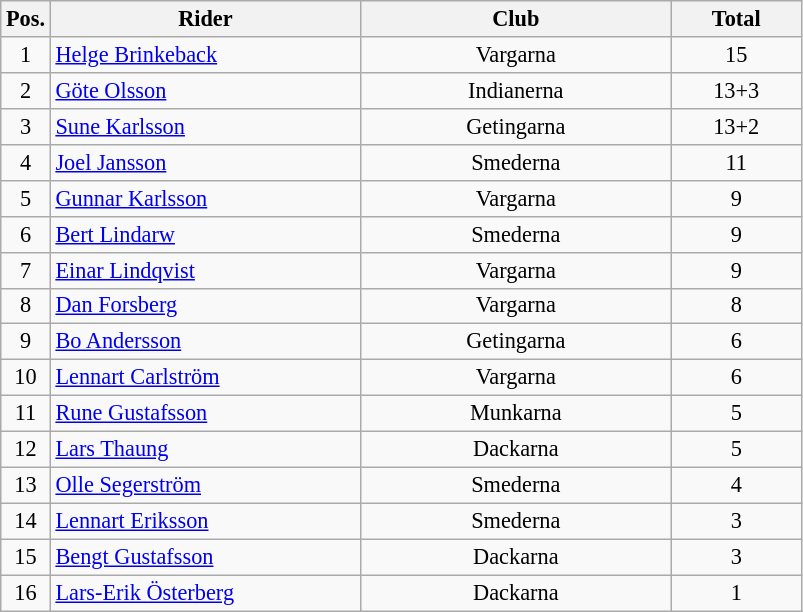<table class=wikitable style="font-size:93%;">
<tr>
<th width=25px>Pos.</th>
<th width=200px>Rider</th>
<th width=200px>Club</th>
<th width=80px>Total</th>
</tr>
<tr align=center>
<td>1</td>
<td align=left><a href='#'>Helge Brinkeback</a></td>
<td>Vargarna</td>
<td>15</td>
</tr>
<tr align=center>
<td>2</td>
<td align=left><a href='#'>Göte Olsson</a></td>
<td>Indianerna</td>
<td>13+3</td>
</tr>
<tr align=center>
<td>3</td>
<td align=left><a href='#'>Sune Karlsson</a></td>
<td>Getingarna</td>
<td>13+2</td>
</tr>
<tr align=center>
<td>4</td>
<td align=left><a href='#'>Joel Jansson</a></td>
<td>Smederna</td>
<td>11</td>
</tr>
<tr align=center>
<td>5</td>
<td align=left><a href='#'>Gunnar Karlsson</a></td>
<td>Vargarna</td>
<td>9</td>
</tr>
<tr align=center>
<td>6</td>
<td align=left><a href='#'>Bert Lindarw</a></td>
<td>Smederna</td>
<td>9</td>
</tr>
<tr align=center>
<td>7</td>
<td align=left><a href='#'>Einar Lindqvist</a></td>
<td>Vargarna</td>
<td>9</td>
</tr>
<tr align=center>
<td>8</td>
<td align=left><a href='#'>Dan Forsberg</a></td>
<td>Vargarna</td>
<td>8</td>
</tr>
<tr align=center>
<td>9</td>
<td align=left><a href='#'>Bo Andersson</a></td>
<td>Getingarna</td>
<td>6</td>
</tr>
<tr align=center>
<td>10</td>
<td align=left><a href='#'>Lennart Carlström</a></td>
<td>Vargarna</td>
<td>6</td>
</tr>
<tr align=center>
<td>11</td>
<td align=left><a href='#'>Rune Gustafsson</a></td>
<td>Munkarna</td>
<td>5</td>
</tr>
<tr align=center>
<td>12</td>
<td align=left><a href='#'>Lars Thaung</a></td>
<td>Dackarna</td>
<td>5</td>
</tr>
<tr align=center>
<td>13</td>
<td align=left><a href='#'>Olle Segerström</a></td>
<td>Smederna</td>
<td>4</td>
</tr>
<tr align=center>
<td>14</td>
<td align=left><a href='#'>Lennart Eriksson</a></td>
<td>Smederna</td>
<td>3</td>
</tr>
<tr align=center>
<td>15</td>
<td align=left><a href='#'>Bengt Gustafsson</a></td>
<td>Dackarna</td>
<td>3</td>
</tr>
<tr align=center>
<td>16</td>
<td align=left><a href='#'>Lars-Erik Österberg</a></td>
<td>Dackarna</td>
<td>1</td>
</tr>
</table>
